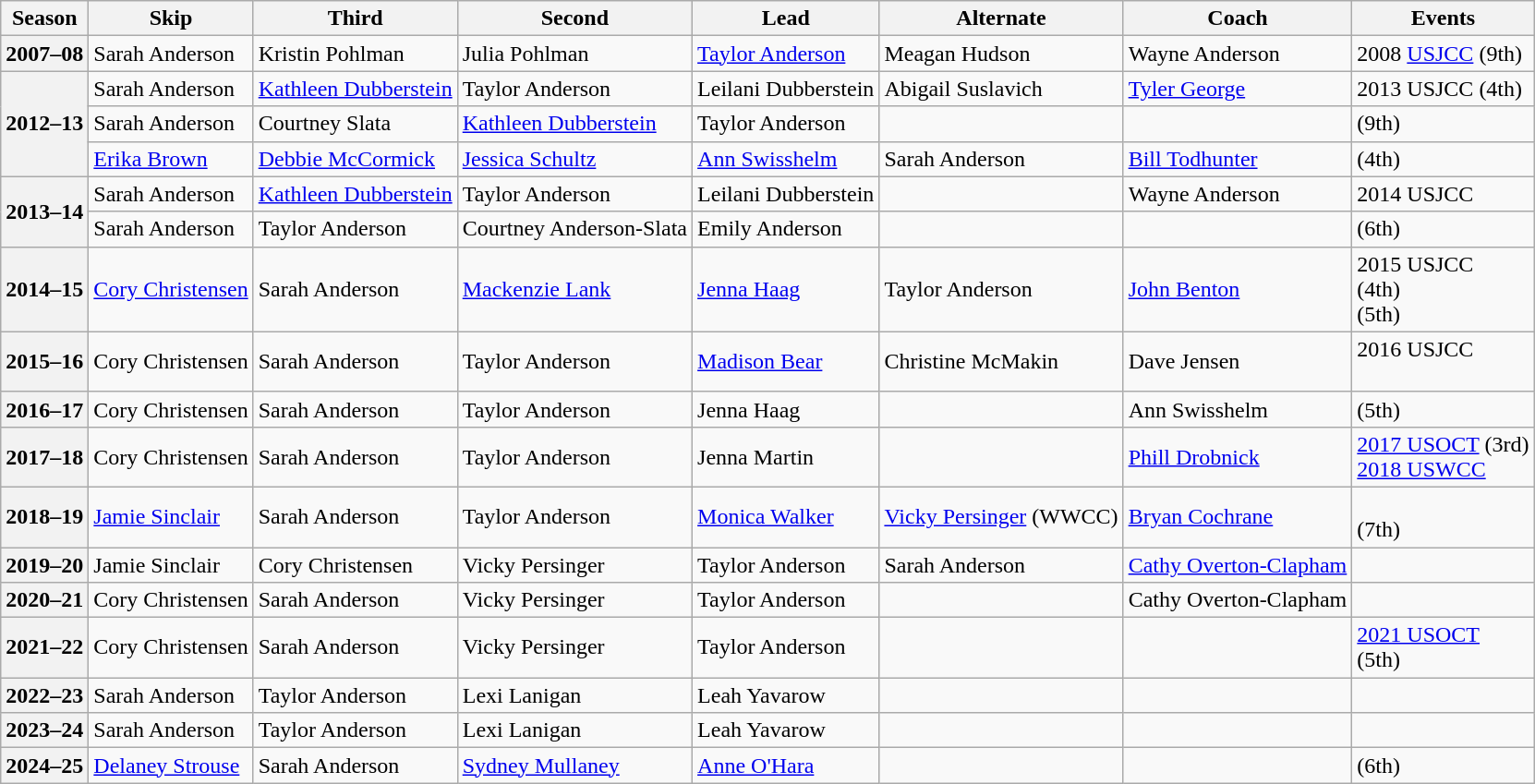<table class="wikitable">
<tr>
<th scope="col">Season</th>
<th scope="col">Skip</th>
<th scope="col">Third</th>
<th scope="col">Second</th>
<th scope="col">Lead</th>
<th scope="col">Alternate</th>
<th scope="col">Coach</th>
<th scope="col">Events</th>
</tr>
<tr>
<th scope="row">2007–08</th>
<td>Sarah Anderson</td>
<td>Kristin Pohlman</td>
<td>Julia Pohlman</td>
<td><a href='#'>Taylor Anderson</a></td>
<td>Meagan Hudson</td>
<td>Wayne Anderson</td>
<td>2008 <a href='#'>USJCC</a> (9th)</td>
</tr>
<tr>
<th scope="row" rowspan=3>2012–13</th>
<td>Sarah Anderson</td>
<td><a href='#'>Kathleen Dubberstein</a></td>
<td>Taylor Anderson</td>
<td>Leilani Dubberstein</td>
<td>Abigail Suslavich</td>
<td><a href='#'>Tyler George</a></td>
<td>2013 USJCC (4th)</td>
</tr>
<tr>
<td>Sarah Anderson</td>
<td>Courtney Slata</td>
<td><a href='#'>Kathleen Dubberstein</a></td>
<td>Taylor Anderson</td>
<td></td>
<td></td>
<td> (9th)</td>
</tr>
<tr>
<td><a href='#'>Erika Brown</a></td>
<td><a href='#'>Debbie McCormick</a></td>
<td><a href='#'>Jessica Schultz</a></td>
<td><a href='#'>Ann Swisshelm</a></td>
<td>Sarah Anderson</td>
<td><a href='#'>Bill Todhunter</a></td>
<td> (4th)</td>
</tr>
<tr>
<th scope="row" rowspan=2>2013–14</th>
<td>Sarah Anderson</td>
<td><a href='#'>Kathleen Dubberstein</a></td>
<td>Taylor Anderson</td>
<td>Leilani Dubberstein</td>
<td></td>
<td>Wayne Anderson</td>
<td>2014 USJCC </td>
</tr>
<tr>
<td>Sarah Anderson</td>
<td>Taylor Anderson</td>
<td>Courtney Anderson-Slata</td>
<td>Emily Anderson</td>
<td></td>
<td></td>
<td> (6th)</td>
</tr>
<tr>
<th scope="row">2014–15</th>
<td><a href='#'>Cory Christensen</a></td>
<td>Sarah Anderson</td>
<td><a href='#'>Mackenzie Lank</a></td>
<td><a href='#'>Jenna Haag</a></td>
<td>Taylor Anderson</td>
<td><a href='#'>John Benton</a></td>
<td>2015 USJCC <br> (4th)<br> (5th)</td>
</tr>
<tr>
<th scope="row">2015–16</th>
<td>Cory Christensen</td>
<td>Sarah Anderson</td>
<td>Taylor Anderson</td>
<td><a href='#'>Madison Bear</a></td>
<td>Christine McMakin</td>
<td>Dave Jensen</td>
<td>2016 USJCC <br> <br> </td>
</tr>
<tr>
<th scope="row">2016–17</th>
<td>Cory Christensen</td>
<td>Sarah Anderson</td>
<td>Taylor Anderson</td>
<td>Jenna Haag</td>
<td></td>
<td>Ann Swisshelm</td>
<td> (5th)</td>
</tr>
<tr>
<th scope="row">2017–18</th>
<td>Cory Christensen</td>
<td>Sarah Anderson</td>
<td>Taylor Anderson</td>
<td>Jenna Martin</td>
<td></td>
<td><a href='#'>Phill Drobnick</a></td>
<td><a href='#'>2017 USOCT</a> (3rd)<br><a href='#'>2018 USWCC</a> </td>
</tr>
<tr>
<th scope="row">2018–19</th>
<td><a href='#'>Jamie Sinclair</a></td>
<td>Sarah Anderson</td>
<td>Taylor Anderson</td>
<td><a href='#'>Monica Walker</a></td>
<td><a href='#'>Vicky Persinger</a> (WWCC)</td>
<td><a href='#'>Bryan Cochrane</a></td>
<td> <br> (7th)</td>
</tr>
<tr>
<th scope="row">2019–20</th>
<td>Jamie Sinclair</td>
<td>Cory Christensen</td>
<td>Vicky Persinger</td>
<td>Taylor Anderson</td>
<td>Sarah Anderson</td>
<td><a href='#'>Cathy Overton-Clapham</a></td>
<td> </td>
</tr>
<tr>
<th scope="row">2020–21</th>
<td>Cory Christensen</td>
<td>Sarah Anderson</td>
<td>Vicky Persinger</td>
<td>Taylor Anderson</td>
<td></td>
<td>Cathy Overton-Clapham</td>
<td> </td>
</tr>
<tr>
<th scope="row">2021–22</th>
<td>Cory Christensen</td>
<td>Sarah Anderson</td>
<td>Vicky Persinger</td>
<td>Taylor Anderson</td>
<td></td>
<td></td>
<td><a href='#'>2021 USOCT</a>  <br>  (5th)</td>
</tr>
<tr>
<th scope="row">2022–23</th>
<td>Sarah Anderson</td>
<td>Taylor Anderson</td>
<td>Lexi Lanigan</td>
<td>Leah Yavarow</td>
<td></td>
<td></td>
<td> </td>
</tr>
<tr>
<th scope="row">2023–24</th>
<td>Sarah Anderson</td>
<td>Taylor Anderson</td>
<td>Lexi Lanigan</td>
<td>Leah Yavarow</td>
<td></td>
<td></td>
<td> </td>
</tr>
<tr>
<th scope="row">2024–25</th>
<td><a href='#'>Delaney Strouse</a></td>
<td>Sarah Anderson</td>
<td><a href='#'>Sydney Mullaney</a></td>
<td><a href='#'>Anne O'Hara</a></td>
<td></td>
<td></td>
<td> (6th)</td>
</tr>
</table>
